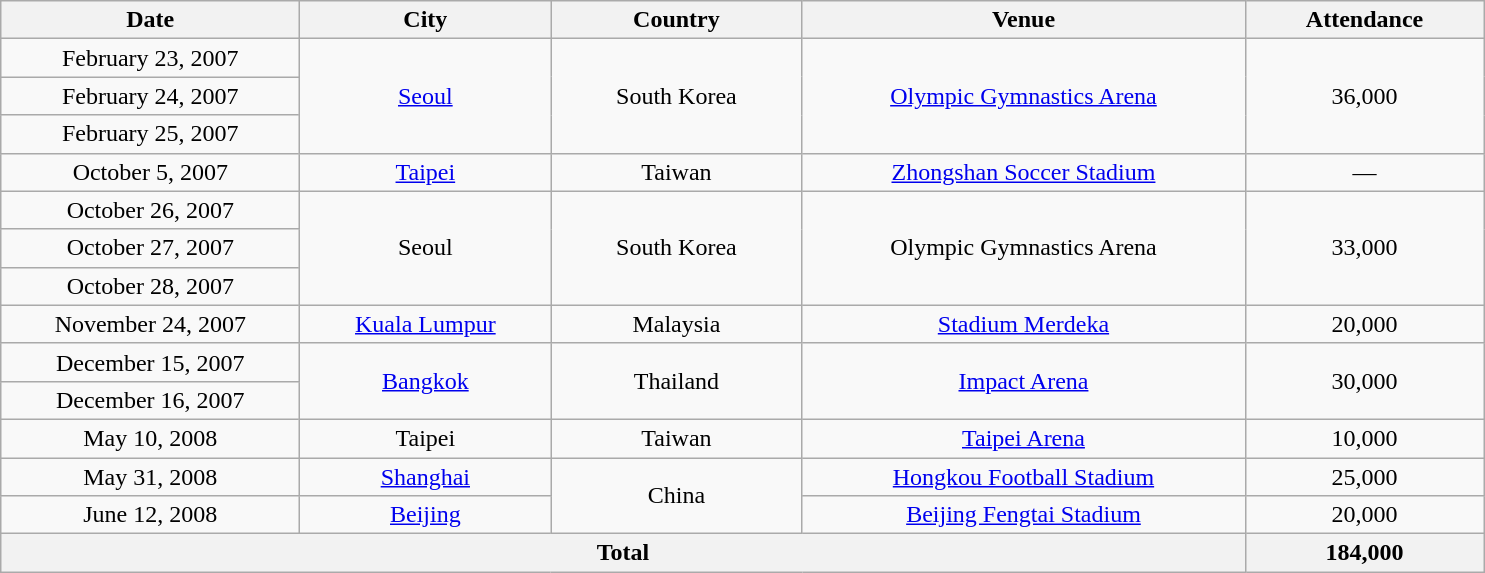<table class="wikitable" style="text-align:center;">
<tr>
<th scope="col" style="width:12em;">Date</th>
<th scope="col" style="width:10em;">City</th>
<th scope="col" style="width:10em;">Country</th>
<th scope="col" style="width:18em;">Venue</th>
<th scope="col" style="width:9.5em;">Attendance</th>
</tr>
<tr>
<td>February 23, 2007</td>
<td rowspan="3"><a href='#'>Seoul</a></td>
<td rowspan="3">South Korea</td>
<td rowspan="3"><a href='#'>Olympic Gymnastics Arena</a></td>
<td rowspan="3">36,000</td>
</tr>
<tr>
<td>February 24, 2007</td>
</tr>
<tr>
<td>February 25, 2007</td>
</tr>
<tr>
<td>October 5, 2007</td>
<td><a href='#'>Taipei</a></td>
<td>Taiwan</td>
<td><a href='#'>Zhongshan Soccer Stadium</a></td>
<td>—</td>
</tr>
<tr>
<td>October 26, 2007</td>
<td rowspan="3">Seoul</td>
<td rowspan="3">South Korea</td>
<td rowspan="3">Olympic Gymnastics Arena</td>
<td rowspan="3">33,000</td>
</tr>
<tr>
<td>October 27, 2007</td>
</tr>
<tr>
<td>October 28, 2007</td>
</tr>
<tr>
<td>November 24, 2007</td>
<td><a href='#'>Kuala Lumpur</a></td>
<td>Malaysia</td>
<td><a href='#'>Stadium Merdeka</a></td>
<td>20,000</td>
</tr>
<tr>
<td>December 15, 2007</td>
<td rowspan="2"><a href='#'>Bangkok</a></td>
<td rowspan="2">Thailand</td>
<td rowspan="2"><a href='#'>Impact Arena</a></td>
<td rowspan="2">30,000</td>
</tr>
<tr>
<td>December 16, 2007</td>
</tr>
<tr>
<td>May 10, 2008</td>
<td>Taipei</td>
<td>Taiwan</td>
<td><a href='#'>Taipei Arena</a></td>
<td>10,000</td>
</tr>
<tr>
<td>May 31, 2008</td>
<td><a href='#'>Shanghai</a></td>
<td rowspan="2">China</td>
<td><a href='#'>Hongkou Football Stadium</a></td>
<td>25,000</td>
</tr>
<tr>
<td>June 12, 2008</td>
<td><a href='#'>Beijing</a></td>
<td><a href='#'>Beijing Fengtai Stadium</a></td>
<td>20,000</td>
</tr>
<tr>
<th colspan="4">Total</th>
<th>184,000</th>
</tr>
</table>
